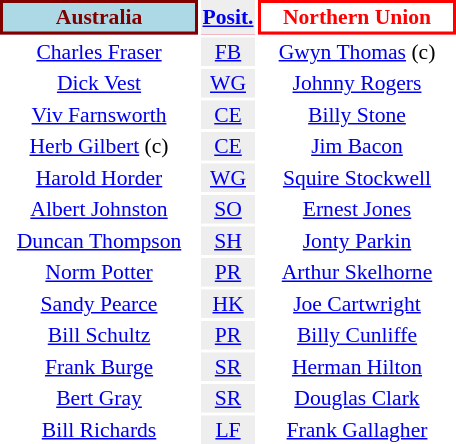<table align=right style="font-size:90%; margin-left:1em">
<tr bgcolor=#FF0033>
<th align="centre" width="126" style="border: 2px solid maroon; background: lightblue; color: maroon">Australia</th>
<th align="center" style="background: #eeeeee; color: black"><a href='#'>Posit.</a></th>
<th align="centre" width="126" style="border: 2px solid red; background: white; color: red">Northern Union</th>
</tr>
<tr>
<td align="center"><a href='#'>Charles Fraser</a></td>
<td align="center" style="background: #eeeeee"><a href='#'>FB</a></td>
<td align="center"><a href='#'>Gwyn Thomas</a> (c)</td>
</tr>
<tr>
<td align="center"><a href='#'>Dick Vest</a></td>
<td align="center" style="background: #eeeeee"><a href='#'>WG</a></td>
<td align="center"><a href='#'>Johnny Rogers</a></td>
</tr>
<tr>
<td align="center"><a href='#'>Viv Farnsworth</a></td>
<td align="center" style="background: #eeeeee"><a href='#'>CE</a></td>
<td align="center"><a href='#'>Billy Stone</a></td>
</tr>
<tr>
<td align="center"><a href='#'>Herb Gilbert</a> (c)</td>
<td align="center" style="background: #eeeeee"><a href='#'>CE</a></td>
<td align="center"><a href='#'>Jim Bacon</a></td>
</tr>
<tr>
<td align="center"><a href='#'>Harold Horder</a></td>
<td align="center" style="background: #eeeeee"><a href='#'>WG</a></td>
<td align="center"><a href='#'>Squire Stockwell</a></td>
</tr>
<tr>
<td align="center"><a href='#'>Albert Johnston</a></td>
<td align="center" style="background: #eeeeee"><a href='#'>SO</a></td>
<td align="center"><a href='#'>Ernest Jones</a></td>
</tr>
<tr>
<td align="center"><a href='#'>Duncan Thompson</a></td>
<td align="center" style="background: #eeeeee"><a href='#'>SH</a></td>
<td align="center"><a href='#'>Jonty Parkin</a></td>
</tr>
<tr>
<td align="center"><a href='#'>Norm Potter</a></td>
<td align="center" style="background: #eeeeee"><a href='#'>PR</a></td>
<td align="center"><a href='#'>Arthur Skelhorne</a></td>
</tr>
<tr>
<td align="center"><a href='#'>Sandy Pearce</a></td>
<td align="center" style="background: #eeeeee"><a href='#'>HK</a></td>
<td align="center"><a href='#'>Joe Cartwright</a></td>
</tr>
<tr>
<td align="center"><a href='#'>Bill Schultz</a></td>
<td align="center" style="background: #eeeeee"><a href='#'>PR</a></td>
<td align="center"><a href='#'>Billy Cunliffe</a></td>
</tr>
<tr>
<td align="center"><a href='#'>Frank Burge</a></td>
<td align="center" style="background: #eeeeee"><a href='#'>SR</a></td>
<td align="center"><a href='#'>Herman Hilton</a></td>
</tr>
<tr>
<td align="center"><a href='#'>Bert Gray</a></td>
<td align="center" style="background: #eeeeee"><a href='#'>SR</a></td>
<td align="center"><a href='#'>Douglas Clark</a></td>
</tr>
<tr>
<td align="center"><a href='#'>Bill Richards</a></td>
<td align="center" style="background: #eeeeee"><a href='#'>LF</a></td>
<td align="center"><a href='#'>Frank Gallagher</a></td>
</tr>
</table>
